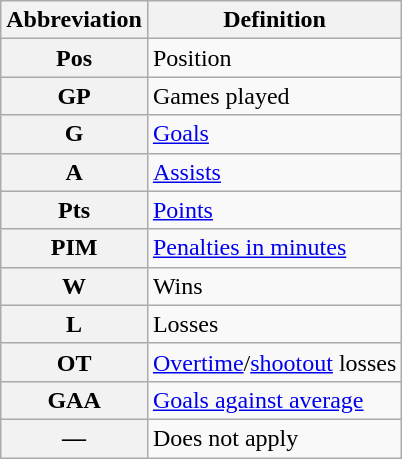<table class="wikitable">
<tr>
<th scope="col">Abbreviation</th>
<th scope="col">Definition</th>
</tr>
<tr>
<th scope="row">Pos</th>
<td>Position</td>
</tr>
<tr>
<th scope="row">GP</th>
<td>Games played</td>
</tr>
<tr>
<th scope="row">G</th>
<td><a href='#'>Goals</a></td>
</tr>
<tr>
<th scope="row">A</th>
<td><a href='#'>Assists</a></td>
</tr>
<tr>
<th scope="row">Pts</th>
<td><a href='#'>Points</a></td>
</tr>
<tr>
<th scope="row">PIM</th>
<td><a href='#'>Penalties in minutes</a></td>
</tr>
<tr>
<th scope="row">W</th>
<td>Wins</td>
</tr>
<tr>
<th scope="row">L</th>
<td>Losses</td>
</tr>
<tr>
<th scope="row">OT</th>
<td><a href='#'>Overtime</a>/<a href='#'>shootout</a> losses</td>
</tr>
<tr>
<th scope="row">GAA</th>
<td><a href='#'>Goals against average</a></td>
</tr>
<tr>
<th scope="row">—</th>
<td>Does not apply</td>
</tr>
</table>
